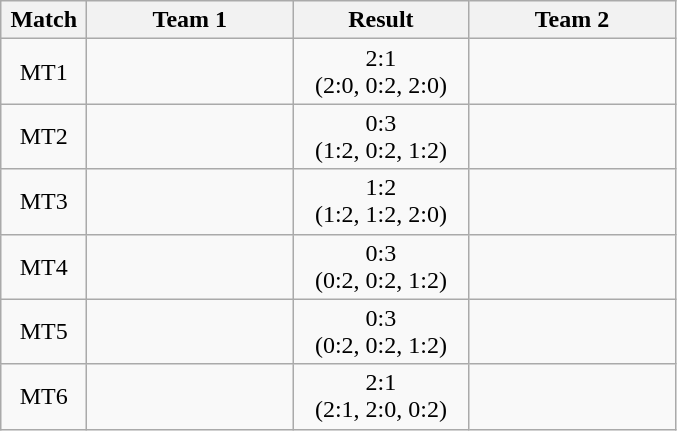<table class="wikitable" style="text-align:center">
<tr>
<th width=50>Match</th>
<th width=130>Team 1</th>
<th width=110>Result</th>
<th width=130>Team 2</th>
</tr>
<tr>
<td>MT1</td>
<td style="text-align:right;"></td>
<td>2:1 <br> (2:0, 0:2, 2:0)</td>
<td style="text-align:left;"></td>
</tr>
<tr>
<td>MT2</td>
<td style="text-align:right;"></td>
<td>0:3 <br> (1:2, 0:2, 1:2)</td>
<td style="text-align:left;"></td>
</tr>
<tr>
<td>MT3</td>
<td style="text-align:right;"></td>
<td>1:2 <br> (1:2, 1:2, 2:0)</td>
<td style="text-align:left;"></td>
</tr>
<tr>
<td>MT4</td>
<td style="text-align:right;"></td>
<td>0:3 <br> (0:2, 0:2, 1:2)</td>
<td style="text-align:left;"></td>
</tr>
<tr>
<td>MT5</td>
<td style="text-align:right;"></td>
<td>0:3 <br> (0:2, 0:2, 1:2)</td>
<td style="text-align:left;"></td>
</tr>
<tr>
<td>MT6</td>
<td style="text-align:right;"></td>
<td>2:1 <br> (2:1, 2:0, 0:2)</td>
<td style="text-align:left;"></td>
</tr>
</table>
